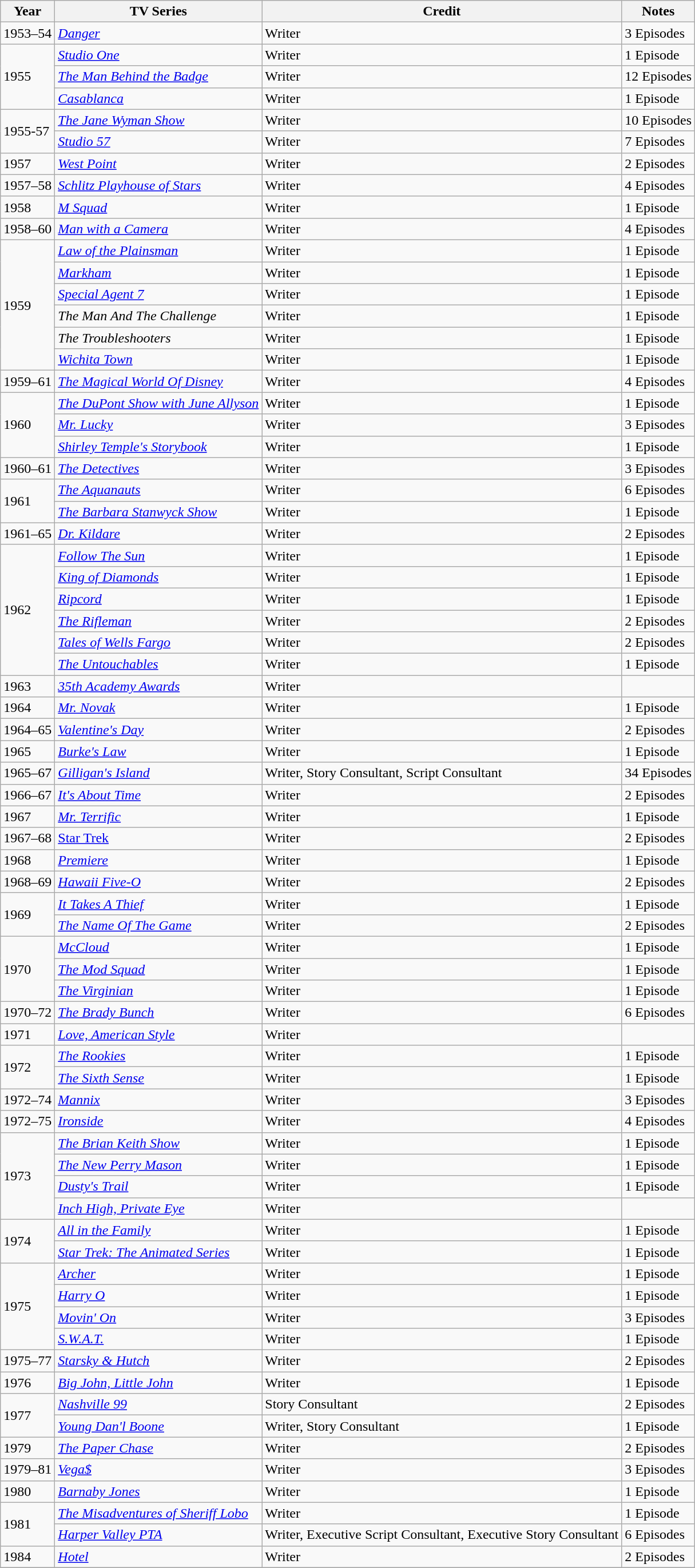<table class="wikitable">
<tr>
<th>Year</th>
<th>TV Series</th>
<th>Credit</th>
<th>Notes</th>
</tr>
<tr>
<td>1953–54</td>
<td><em><a href='#'>Danger</a></em></td>
<td>Writer</td>
<td>3 Episodes</td>
</tr>
<tr>
<td rowspan=3>1955</td>
<td><em><a href='#'>Studio One</a></em></td>
<td>Writer</td>
<td>1 Episode</td>
</tr>
<tr>
<td><em><a href='#'>The Man Behind the Badge</a></em></td>
<td>Writer</td>
<td>12 Episodes</td>
</tr>
<tr>
<td><em><a href='#'>Casablanca</a></em></td>
<td>Writer</td>
<td>1 Episode</td>
</tr>
<tr>
<td rowspan=2>1955-57</td>
<td><em><a href='#'>The Jane Wyman Show</a></em></td>
<td>Writer</td>
<td>10 Episodes</td>
</tr>
<tr>
<td><em><a href='#'>Studio 57</a></em></td>
<td>Writer</td>
<td>7 Episodes</td>
</tr>
<tr>
<td>1957</td>
<td><em><a href='#'>West Point</a></em></td>
<td>Writer</td>
<td>2 Episodes</td>
</tr>
<tr>
<td>1957–58</td>
<td><em><a href='#'>Schlitz Playhouse of Stars</a></em></td>
<td>Writer</td>
<td>4 Episodes</td>
</tr>
<tr>
<td>1958</td>
<td><em><a href='#'>M Squad</a></em></td>
<td>Writer</td>
<td>1 Episode</td>
</tr>
<tr>
<td>1958–60</td>
<td><em><a href='#'>Man with a Camera</a></em></td>
<td>Writer</td>
<td>4 Episodes</td>
</tr>
<tr>
<td rowspan=6>1959</td>
<td><em><a href='#'>Law of the Plainsman</a></em></td>
<td>Writer</td>
<td>1 Episode</td>
</tr>
<tr>
<td><em><a href='#'>Markham</a></em></td>
<td>Writer</td>
<td>1 Episode</td>
</tr>
<tr>
<td><em><a href='#'>Special Agent 7</a></em></td>
<td>Writer</td>
<td>1 Episode</td>
</tr>
<tr>
<td><em>The Man And The Challenge</em></td>
<td>Writer</td>
<td>1 Episode</td>
</tr>
<tr>
<td><em>The Troubleshooters</em></td>
<td>Writer</td>
<td>1 Episode</td>
</tr>
<tr>
<td><em><a href='#'>Wichita Town</a></em></td>
<td>Writer</td>
<td>1 Episode</td>
</tr>
<tr>
<td>1959–61</td>
<td><em><a href='#'>The Magical World Of Disney</a></em></td>
<td>Writer</td>
<td>4 Episodes</td>
</tr>
<tr>
<td rowspan=3>1960</td>
<td><em><a href='#'>The DuPont Show with June Allyson</a></em></td>
<td>Writer</td>
<td>1 Episode</td>
</tr>
<tr>
<td><em><a href='#'>Mr. Lucky</a></em></td>
<td>Writer</td>
<td>3 Episodes</td>
</tr>
<tr>
<td><em><a href='#'>Shirley Temple's Storybook</a></em></td>
<td>Writer</td>
<td>1 Episode</td>
</tr>
<tr>
<td>1960–61</td>
<td><em><a href='#'>The Detectives</a></em></td>
<td>Writer</td>
<td>3 Episodes</td>
</tr>
<tr>
<td rowspan=2>1961</td>
<td><em><a href='#'>The Aquanauts</a></em></td>
<td>Writer</td>
<td>6 Episodes</td>
</tr>
<tr>
<td><em><a href='#'>The Barbara Stanwyck Show</a></em></td>
<td>Writer</td>
<td>1 Episode</td>
</tr>
<tr>
<td>1961–65</td>
<td><em><a href='#'>Dr. Kildare</a></em></td>
<td>Writer</td>
<td>2 Episodes</td>
</tr>
<tr>
<td rowspan=6>1962</td>
<td><em><a href='#'>Follow The Sun</a></em></td>
<td>Writer</td>
<td>1 Episode</td>
</tr>
<tr>
<td><em><a href='#'>King of Diamonds</a></em></td>
<td>Writer</td>
<td>1 Episode</td>
</tr>
<tr>
<td><em><a href='#'>Ripcord</a></em></td>
<td>Writer</td>
<td>1 Episode</td>
</tr>
<tr>
<td><em><a href='#'>The Rifleman</a></em></td>
<td>Writer</td>
<td>2 Episodes</td>
</tr>
<tr>
<td><em><a href='#'>Tales of Wells Fargo</a></em></td>
<td>Writer</td>
<td>2 Episodes</td>
</tr>
<tr>
<td><em><a href='#'>The Untouchables</a></em></td>
<td>Writer</td>
<td>1 Episode</td>
</tr>
<tr>
<td>1963</td>
<td><em><a href='#'>35th Academy Awards</a></em></td>
<td>Writer</td>
<td></td>
</tr>
<tr>
<td>1964</td>
<td><em><a href='#'>Mr. Novak</a></em></td>
<td>Writer</td>
<td>1 Episode</td>
</tr>
<tr>
<td>1964–65</td>
<td><em><a href='#'>Valentine's Day</a></em></td>
<td>Writer</td>
<td>2 Episodes</td>
</tr>
<tr>
<td>1965</td>
<td><em><a href='#'>Burke's Law</a></em></td>
<td>Writer</td>
<td>1 Episode</td>
</tr>
<tr>
<td>1965–67</td>
<td><em><a href='#'>Gilligan's Island</a></em></td>
<td>Writer, Story Consultant, Script Consultant</td>
<td>34 Episodes</td>
</tr>
<tr>
<td>1966–67</td>
<td><em><a href='#'>It's About Time</a></em></td>
<td>Writer</td>
<td>2 Episodes</td>
</tr>
<tr>
<td>1967</td>
<td><em><a href='#'>Mr. Terrific</a></em></td>
<td>Writer</td>
<td>1 Episode</td>
</tr>
<tr>
<td>1967–68</td>
<td><a href='#'>Star Trek</a></td>
<td>Writer</td>
<td>2 Episodes</td>
</tr>
<tr>
<td>1968</td>
<td><em><a href='#'>Premiere</a></em></td>
<td>Writer</td>
<td>1 Episode</td>
</tr>
<tr>
<td>1968–69</td>
<td><em><a href='#'>Hawaii Five-O</a></em></td>
<td>Writer</td>
<td>2 Episodes</td>
</tr>
<tr>
<td rowspan=2>1969</td>
<td><em><a href='#'>It Takes A Thief</a></em></td>
<td>Writer</td>
<td>1 Episode</td>
</tr>
<tr>
<td><em><a href='#'>The Name Of The Game</a></em></td>
<td>Writer</td>
<td>2 Episodes</td>
</tr>
<tr>
<td rowspan=3>1970</td>
<td><em><a href='#'>McCloud</a></em></td>
<td>Writer</td>
<td>1 Episode</td>
</tr>
<tr>
<td><em><a href='#'>The Mod Squad</a></em></td>
<td>Writer</td>
<td>1 Episode</td>
</tr>
<tr>
<td><em><a href='#'>The Virginian</a></em></td>
<td>Writer</td>
<td>1 Episode</td>
</tr>
<tr>
<td>1970–72</td>
<td><em><a href='#'>The Brady Bunch</a></em></td>
<td>Writer</td>
<td>6 Episodes</td>
</tr>
<tr>
<td>1971</td>
<td><em><a href='#'>Love, American Style</a></em></td>
<td>Writer</td>
<td></td>
</tr>
<tr>
<td rowspan=2>1972</td>
<td><em><a href='#'>The Rookies</a></em></td>
<td>Writer</td>
<td>1 Episode</td>
</tr>
<tr>
<td><em><a href='#'>The Sixth Sense</a></em></td>
<td>Writer</td>
<td>1 Episode</td>
</tr>
<tr>
<td>1972–74</td>
<td><em><a href='#'>Mannix</a></em></td>
<td>Writer</td>
<td>3 Episodes</td>
</tr>
<tr>
<td>1972–75</td>
<td><em><a href='#'>Ironside</a></em></td>
<td>Writer</td>
<td>4 Episodes</td>
</tr>
<tr>
<td rowspan=4>1973</td>
<td><em><a href='#'>The Brian Keith Show</a></em></td>
<td>Writer</td>
<td>1 Episode</td>
</tr>
<tr>
<td><em><a href='#'>The New Perry Mason</a></em></td>
<td>Writer</td>
<td>1 Episode</td>
</tr>
<tr>
<td><em><a href='#'>Dusty's Trail</a></em></td>
<td>Writer</td>
<td>1 Episode</td>
</tr>
<tr>
<td><em><a href='#'>Inch High, Private Eye</a></em></td>
<td>Writer</td>
<td></td>
</tr>
<tr>
<td rowspan=2>1974</td>
<td><em><a href='#'>All in the Family</a></em></td>
<td>Writer</td>
<td>1 Episode</td>
</tr>
<tr>
<td><em><a href='#'>Star Trek: The Animated Series</a></em></td>
<td>Writer</td>
<td>1 Episode</td>
</tr>
<tr>
<td rowspan=4>1975</td>
<td><em><a href='#'>Archer</a></em></td>
<td>Writer</td>
<td>1 Episode</td>
</tr>
<tr>
<td><em><a href='#'>Harry O</a></em></td>
<td>Writer</td>
<td>1 Episode</td>
</tr>
<tr>
<td><em><a href='#'>Movin' On</a></em></td>
<td>Writer</td>
<td>3 Episodes</td>
</tr>
<tr>
<td><em><a href='#'>S.W.A.T.</a></em></td>
<td>Writer</td>
<td>1 Episode</td>
</tr>
<tr>
<td>1975–77</td>
<td><em><a href='#'>Starsky & Hutch</a></em></td>
<td>Writer</td>
<td>2 Episodes</td>
</tr>
<tr>
<td>1976</td>
<td><em><a href='#'>Big John, Little John</a></em></td>
<td>Writer</td>
<td>1 Episode</td>
</tr>
<tr>
<td rowspan=2>1977</td>
<td><em><a href='#'>Nashville 99</a></em></td>
<td>Story Consultant</td>
<td>2 Episodes</td>
</tr>
<tr>
<td><em><a href='#'>Young Dan'l Boone</a></em></td>
<td>Writer, Story Consultant</td>
<td>1 Episode</td>
</tr>
<tr>
<td>1979</td>
<td><em><a href='#'>The Paper Chase</a></em></td>
<td>Writer</td>
<td>2 Episodes</td>
</tr>
<tr>
<td>1979–81</td>
<td><em><a href='#'>Vega$</a></em></td>
<td>Writer</td>
<td>3 Episodes</td>
</tr>
<tr>
<td>1980</td>
<td><em><a href='#'>Barnaby Jones</a></em></td>
<td>Writer</td>
<td>1 Episode</td>
</tr>
<tr>
<td rowspan=2>1981</td>
<td><em><a href='#'>The Misadventures of Sheriff Lobo</a></em></td>
<td>Writer</td>
<td>1 Episode</td>
</tr>
<tr>
<td><em><a href='#'>Harper Valley PTA</a></em></td>
<td>Writer, Executive Script Consultant, Executive Story Consultant</td>
<td>6 Episodes</td>
</tr>
<tr>
<td>1984</td>
<td><em><a href='#'>Hotel</a></em></td>
<td>Writer</td>
<td>2 Episodes</td>
</tr>
<tr>
</tr>
</table>
